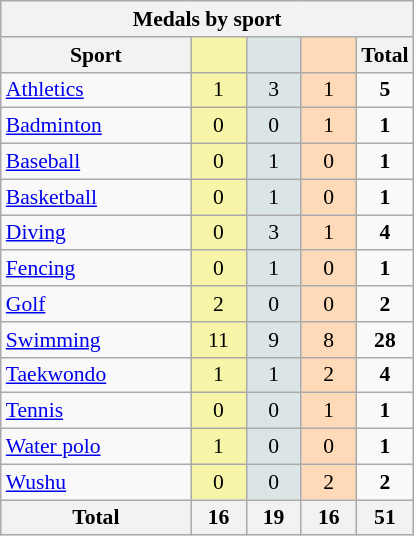<table class="wikitable" style="font-size:90%; text-align:center;">
<tr>
<th colspan=5>Medals by sport</th>
</tr>
<tr>
<th width=120>Sport</th>
<th scope="col" width=30 style="background:#F7F6A8;"></th>
<th scope="col" width=30 style="background:#DCE5E5;"></th>
<th scope="col" width=30 style="background:#FFDAB9;"></th>
<th width=30>Total</th>
</tr>
<tr>
<td align=left><a href='#'>Athletics</a></td>
<td style="background:#F7F6A8;">1</td>
<td style="background:#DCE5E5;">3</td>
<td style="background:#FFDAB9;">1</td>
<td><strong>5</strong></td>
</tr>
<tr>
<td align=left><a href='#'>Badminton</a></td>
<td style="background:#F7F6A8;">0</td>
<td style="background:#DCE5E5;">0</td>
<td style="background:#FFDAB9;">1</td>
<td><strong>1</strong></td>
</tr>
<tr>
<td align=left><a href='#'>Baseball</a></td>
<td style="background:#F7F6A8;">0</td>
<td style="background:#DCE5E5;">1</td>
<td style="background:#FFDAB9;">0</td>
<td><strong>1</strong></td>
</tr>
<tr>
<td align=left><a href='#'>Basketball</a></td>
<td style="background:#F7F6A8;">0</td>
<td style="background:#DCE5E5;">1</td>
<td style="background:#FFDAB9;">0</td>
<td><strong>1</strong></td>
</tr>
<tr>
<td align=left><a href='#'>Diving</a></td>
<td style="background:#F7F6A8;">0</td>
<td style="background:#DCE5E5;">3</td>
<td style="background:#FFDAB9;">1</td>
<td><strong>4</strong></td>
</tr>
<tr>
<td align=left><a href='#'>Fencing</a></td>
<td style="background:#F7F6A8;">0</td>
<td style="background:#DCE5E5;">1</td>
<td style="background:#FFDAB9;">0</td>
<td><strong>1</strong></td>
</tr>
<tr>
<td align=left><a href='#'>Golf</a></td>
<td style="background:#F7F6A8;">2</td>
<td style="background:#DCE5E5;">0</td>
<td style="background:#FFDAB9;">0</td>
<td><strong>2</strong></td>
</tr>
<tr>
<td align=left><a href='#'>Swimming</a></td>
<td style="background:#F7F6A8;">11</td>
<td style="background:#DCE5E5;">9</td>
<td style="background:#FFDAB9;">8</td>
<td><strong>28</strong></td>
</tr>
<tr>
<td align=left><a href='#'>Taekwondo</a></td>
<td style="background:#F7F6A8;">1</td>
<td style="background:#DCE5E5;">1</td>
<td style="background:#FFDAB9;">2</td>
<td><strong>4</strong></td>
</tr>
<tr>
<td align=left><a href='#'>Tennis</a></td>
<td style="background:#F7F6A8;">0</td>
<td style="background:#DCE5E5;">0</td>
<td style="background:#FFDAB9;">1</td>
<td><strong>1</strong></td>
</tr>
<tr>
<td align=left><a href='#'>Water polo</a></td>
<td style="background:#F7F6A8;">1</td>
<td style="background:#DCE5E5;">0</td>
<td style="background:#FFDAB9;">0</td>
<td><strong>1</strong></td>
</tr>
<tr>
<td align=left><a href='#'>Wushu</a></td>
<td style="background:#F7F6A8;">0</td>
<td style="background:#DCE5E5;">0</td>
<td style="background:#FFDAB9;">2</td>
<td><strong>2</strong></td>
</tr>
<tr class="sortbottom">
<th>Total</th>
<th>16</th>
<th>19</th>
<th>16</th>
<th>51</th>
</tr>
</table>
